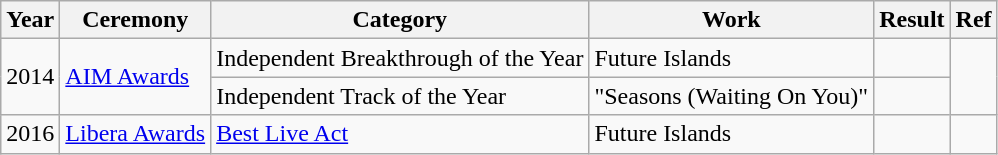<table class="wikitable">
<tr>
<th>Year</th>
<th>Ceremony</th>
<th>Category</th>
<th>Work</th>
<th>Result</th>
<th>Ref</th>
</tr>
<tr>
<td rowspan="2">2014</td>
<td rowspan="2"><a href='#'>AIM Awards</a></td>
<td>Independent Breakthrough of the Year</td>
<td>Future Islands</td>
<td></td>
<td rowspan="2"></td>
</tr>
<tr>
<td>Independent Track of the Year</td>
<td>"Seasons (Waiting On You)"</td>
<td></td>
</tr>
<tr>
<td>2016</td>
<td><a href='#'>Libera Awards</a></td>
<td><a href='#'>Best Live Act</a></td>
<td>Future Islands</td>
<td></td>
<td></td>
</tr>
</table>
